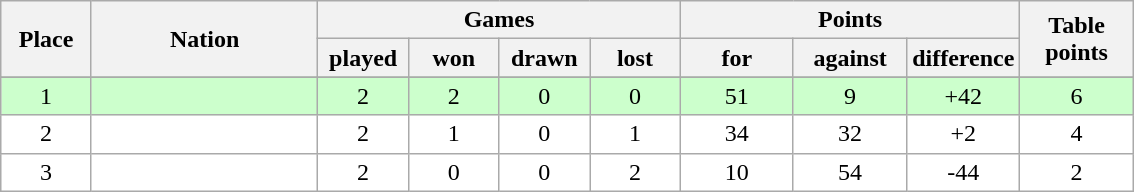<table class="wikitable">
<tr>
<th rowspan=2 width="8%">Place</th>
<th rowspan=2 width="20%">Nation</th>
<th colspan=4 width="32%">Games</th>
<th colspan=3 width="30%">Points</th>
<th rowspan=2 width="10%">Table<br>points</th>
</tr>
<tr>
<th width="8%">played</th>
<th width="8%">won</th>
<th width="8%">drawn</th>
<th width="8%">lost</th>
<th width="10%">for</th>
<th width="10%">against</th>
<th width="10%">difference</th>
</tr>
<tr>
</tr>
<tr bgcolor=#ccffcc align=center>
<td>1</td>
<td align=left><strong></strong></td>
<td>2</td>
<td>2</td>
<td>0</td>
<td>0</td>
<td>51</td>
<td>9</td>
<td>+42</td>
<td>6</td>
</tr>
<tr bgcolor=#ffffff align=center>
<td>2</td>
<td align=left></td>
<td>2</td>
<td>1</td>
<td>0</td>
<td>1</td>
<td>34</td>
<td>32</td>
<td>+2</td>
<td>4</td>
</tr>
<tr bgcolor=#ffffff align=center>
<td>3</td>
<td align=left></td>
<td>2</td>
<td>0</td>
<td>0</td>
<td>2</td>
<td>10</td>
<td>54</td>
<td>-44</td>
<td>2</td>
</tr>
</table>
